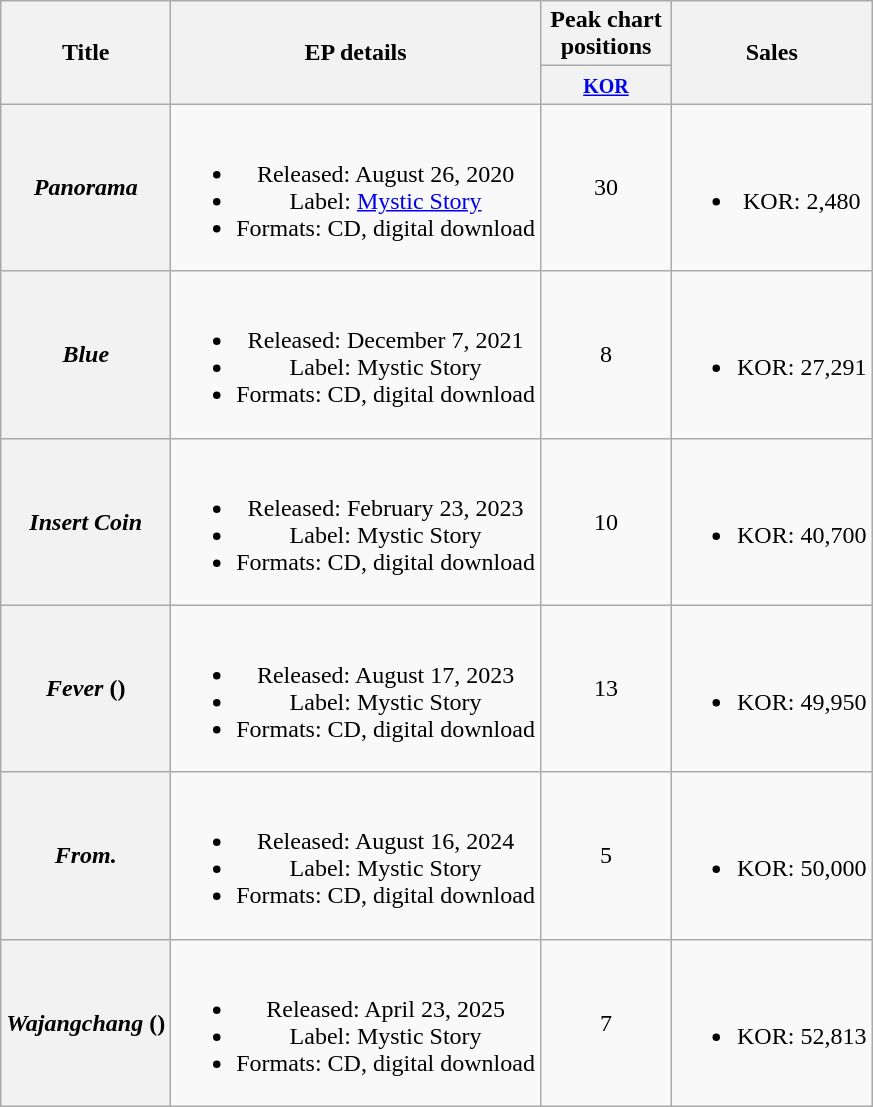<table class="wikitable plainrowheaders" style="text-align:center;">
<tr>
<th scope="col" rowspan="2">Title</th>
<th scope="col" rowspan="2">EP details</th>
<th scope="col" colspan="1" style="width:5em;">Peak chart positions</th>
<th scope="col" rowspan="2">Sales</th>
</tr>
<tr>
<th><small><a href='#'>KOR</a></small><br></th>
</tr>
<tr>
<th scope="row"><em>Panorama</em></th>
<td><br><ul><li>Released: August 26, 2020</li><li>Label: <a href='#'>Mystic Story</a></li><li>Formats: CD, digital download</li></ul></td>
<td>30</td>
<td><br><ul><li>KOR: 2,480</li></ul></td>
</tr>
<tr>
<th scope="row"><em>Blue</em></th>
<td><br><ul><li>Released: December 7, 2021</li><li>Label: Mystic Story</li><li>Formats: CD, digital download</li></ul></td>
<td>8</td>
<td><br><ul><li>KOR: 27,291</li></ul></td>
</tr>
<tr>
<th scope="row"><em>Insert Coin</em></th>
<td><br><ul><li>Released: February 23, 2023</li><li>Label: Mystic Story</li><li>Formats: CD, digital download</li></ul></td>
<td>10</td>
<td><br><ul><li>KOR: 40,700</li></ul></td>
</tr>
<tr>
<th scope="row"><em>Fever</em> ()</th>
<td><br><ul><li>Released: August 17, 2023</li><li>Label: Mystic Story</li><li>Formats: CD, digital download</li></ul></td>
<td>13</td>
<td><br><ul><li>KOR: 49,950</li></ul></td>
</tr>
<tr>
<th scope="row"><em>From.</em></th>
<td><br><ul><li>Released: August 16, 2024</li><li>Label: Mystic Story</li><li>Formats: CD, digital download</li></ul></td>
<td>5</td>
<td><br><ul><li>KOR: 50,000</li></ul></td>
</tr>
<tr>
<th scope="row"><em>Wajangchang</em> ()</th>
<td><br><ul><li>Released: April 23, 2025</li><li>Label: Mystic Story</li><li>Formats: CD, digital download</li></ul></td>
<td>7</td>
<td><br><ul><li>KOR: 52,813</li></ul></td>
</tr>
</table>
